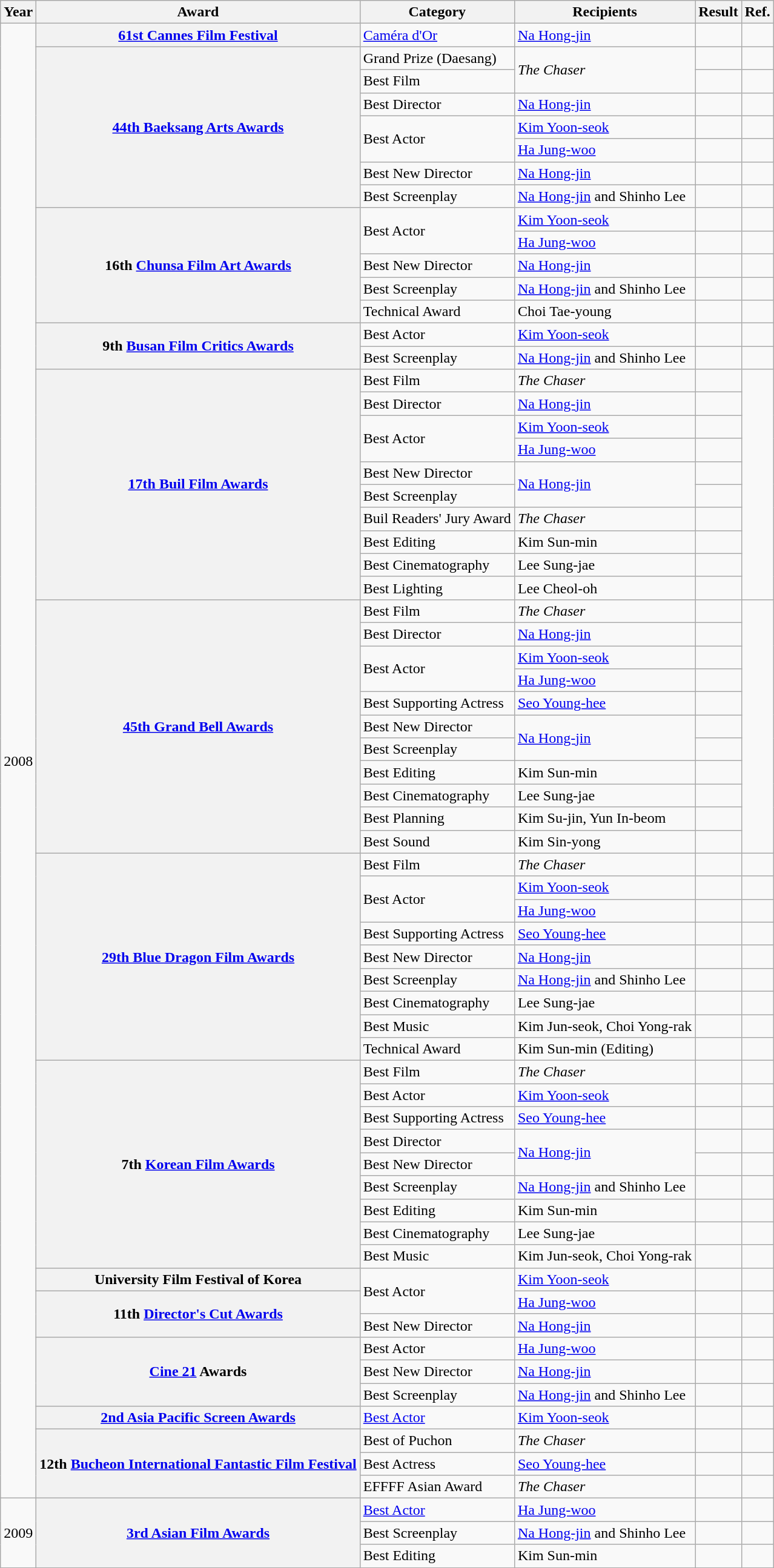<table class="wikitable plainrowheaders sortable">
<tr>
<th>Year</th>
<th>Award</th>
<th>Category</th>
<th>Recipients</th>
<th>Result</th>
<th>Ref.</th>
</tr>
<tr>
<td rowspan="64" style="text-align:center;">2008</td>
<th scope="row"><a href='#'>61st Cannes Film Festival</a></th>
<td><a href='#'>Caméra d'Or</a></td>
<td><a href='#'>Na Hong-jin</a></td>
<td></td>
<td></td>
</tr>
<tr>
<th rowspan="7" scope="row"><a href='#'>44th Baeksang Arts Awards</a></th>
<td>Grand Prize (Daesang)</td>
<td rowspan="2"><em>The Chaser</em></td>
<td></td>
<td></td>
</tr>
<tr>
<td>Best Film</td>
<td></td>
<td></td>
</tr>
<tr>
<td>Best Director</td>
<td><a href='#'>Na Hong-jin</a></td>
<td></td>
<td></td>
</tr>
<tr>
<td rowspan="2">Best Actor</td>
<td><a href='#'>Kim Yoon-seok</a></td>
<td></td>
<td></td>
</tr>
<tr>
<td><a href='#'>Ha Jung-woo</a></td>
<td></td>
<td></td>
</tr>
<tr>
<td>Best New Director</td>
<td><a href='#'>Na Hong-jin</a></td>
<td></td>
<td></td>
</tr>
<tr>
<td>Best Screenplay</td>
<td><a href='#'>Na Hong-jin</a> and Shinho Lee</td>
<td></td>
<td></td>
</tr>
<tr>
<th rowspan="5" scope="row">16th <a href='#'>Chunsa Film Art Awards</a></th>
<td rowspan="2">Best Actor</td>
<td><a href='#'>Kim Yoon-seok</a></td>
<td></td>
<td></td>
</tr>
<tr>
<td><a href='#'>Ha Jung-woo</a></td>
<td></td>
<td></td>
</tr>
<tr>
<td>Best New Director</td>
<td><a href='#'>Na Hong-jin</a></td>
<td></td>
<td></td>
</tr>
<tr>
<td>Best Screenplay</td>
<td><a href='#'>Na Hong-jin</a> and Shinho Lee</td>
<td></td>
<td></td>
</tr>
<tr>
<td>Technical Award</td>
<td>Choi Tae-young</td>
<td></td>
<td></td>
</tr>
<tr>
<th rowspan="2" scope="row">9th <a href='#'>Busan Film Critics Awards</a></th>
<td>Best Actor</td>
<td><a href='#'>Kim Yoon-seok</a></td>
<td></td>
<td></td>
</tr>
<tr>
<td>Best Screenplay</td>
<td><a href='#'>Na Hong-jin</a> and Shinho Lee</td>
<td></td>
<td></td>
</tr>
<tr>
<th rowspan="10" scope="row"><a href='#'>17th Buil Film Awards</a></th>
<td>Best Film</td>
<td><em>The Chaser</em></td>
<td></td>
<td rowspan="10"></td>
</tr>
<tr>
<td>Best Director</td>
<td><a href='#'>Na Hong-jin</a></td>
<td></td>
</tr>
<tr>
<td rowspan="2">Best Actor</td>
<td><a href='#'>Kim Yoon-seok</a></td>
<td></td>
</tr>
<tr>
<td><a href='#'>Ha Jung-woo</a></td>
<td></td>
</tr>
<tr>
<td>Best New Director</td>
<td rowspan="2"><a href='#'>Na Hong-jin</a></td>
<td></td>
</tr>
<tr>
<td>Best Screenplay</td>
<td></td>
</tr>
<tr>
<td>Buil Readers' Jury Award</td>
<td><em>The Chaser</em></td>
<td></td>
</tr>
<tr>
<td>Best Editing</td>
<td>Kim Sun-min</td>
<td></td>
</tr>
<tr>
<td>Best Cinematography</td>
<td>Lee Sung-jae</td>
<td></td>
</tr>
<tr>
<td>Best Lighting</td>
<td>Lee Cheol-oh</td>
<td></td>
</tr>
<tr>
<th rowspan="11" scope="row"><a href='#'>45th Grand Bell Awards</a></th>
<td>Best Film</td>
<td><em>The Chaser</em></td>
<td></td>
<td rowspan="11"></td>
</tr>
<tr>
<td>Best Director</td>
<td><a href='#'>Na Hong-jin</a></td>
<td></td>
</tr>
<tr>
<td rowspan="2">Best Actor</td>
<td><a href='#'>Kim Yoon-seok</a></td>
<td></td>
</tr>
<tr>
<td><a href='#'>Ha Jung-woo</a></td>
<td></td>
</tr>
<tr>
<td>Best Supporting Actress</td>
<td><a href='#'>Seo Young-hee</a></td>
<td></td>
</tr>
<tr>
<td>Best New Director</td>
<td rowspan="2"><a href='#'>Na Hong-jin</a></td>
<td></td>
</tr>
<tr>
<td>Best Screenplay</td>
<td></td>
</tr>
<tr>
<td>Best Editing</td>
<td>Kim Sun-min</td>
<td></td>
</tr>
<tr>
<td>Best Cinematography</td>
<td>Lee Sung-jae</td>
<td></td>
</tr>
<tr>
<td>Best Planning</td>
<td>Kim Su-jin, Yun In-beom</td>
<td></td>
</tr>
<tr>
<td>Best Sound</td>
<td>Kim Sin-yong</td>
<td></td>
</tr>
<tr>
<th rowspan="9" scope="row"><a href='#'>29th Blue Dragon Film Awards</a></th>
<td>Best Film</td>
<td><em>The Chaser</em></td>
<td></td>
<td></td>
</tr>
<tr>
<td rowspan="2">Best Actor</td>
<td><a href='#'>Kim Yoon-seok</a></td>
<td></td>
<td></td>
</tr>
<tr>
<td><a href='#'>Ha Jung-woo</a></td>
<td></td>
<td></td>
</tr>
<tr>
<td>Best Supporting Actress</td>
<td><a href='#'>Seo Young-hee</a></td>
<td></td>
<td></td>
</tr>
<tr>
<td>Best New Director</td>
<td><a href='#'>Na Hong-jin</a></td>
<td></td>
<td></td>
</tr>
<tr>
<td>Best Screenplay</td>
<td><a href='#'>Na Hong-jin</a> and Shinho Lee</td>
<td></td>
<td></td>
</tr>
<tr>
<td>Best Cinematography</td>
<td>Lee Sung-jae</td>
<td></td>
<td></td>
</tr>
<tr>
<td>Best Music</td>
<td>Kim Jun-seok, Choi Yong-rak</td>
<td></td>
<td></td>
</tr>
<tr>
<td>Technical Award</td>
<td>Kim Sun-min (Editing)</td>
<td></td>
<td></td>
</tr>
<tr>
<th rowspan="9" scope="row">7th <a href='#'>Korean Film Awards</a></th>
<td>Best Film</td>
<td><em>The Chaser</em></td>
<td></td>
<td></td>
</tr>
<tr>
<td>Best Actor</td>
<td><a href='#'>Kim Yoon-seok</a></td>
<td></td>
<td></td>
</tr>
<tr>
<td>Best Supporting Actress</td>
<td><a href='#'>Seo Young-hee</a></td>
<td></td>
<td></td>
</tr>
<tr>
<td>Best Director</td>
<td rowspan="2"><a href='#'>Na Hong-jin</a></td>
<td></td>
<td></td>
</tr>
<tr>
<td>Best New Director</td>
<td></td>
<td></td>
</tr>
<tr>
<td>Best Screenplay</td>
<td><a href='#'>Na Hong-jin</a> and Shinho Lee</td>
<td></td>
<td></td>
</tr>
<tr>
<td>Best Editing</td>
<td>Kim Sun-min</td>
<td></td>
<td></td>
</tr>
<tr>
<td>Best Cinematography</td>
<td>Lee Sung-jae</td>
<td></td>
<td></td>
</tr>
<tr>
<td>Best Music</td>
<td>Kim Jun-seok, Choi Yong-rak</td>
<td></td>
<td></td>
</tr>
<tr>
<th scope="row">University Film Festival of Korea</th>
<td rowspan="2">Best Actor</td>
<td><a href='#'>Kim Yoon-seok</a></td>
<td></td>
<td></td>
</tr>
<tr>
<th rowspan="2" scope="row">11th <a href='#'>Director's Cut Awards</a></th>
<td><a href='#'>Ha Jung-woo</a></td>
<td></td>
<td></td>
</tr>
<tr>
<td>Best New Director</td>
<td><a href='#'>Na Hong-jin</a></td>
<td></td>
<td></td>
</tr>
<tr>
<th scope="row" rowspan="3"><a href='#'>Cine 21</a> Awards</th>
<td>Best Actor</td>
<td><a href='#'>Ha Jung-woo</a></td>
<td></td>
<td></td>
</tr>
<tr>
<td>Best New Director</td>
<td><a href='#'>Na Hong-jin</a></td>
<td></td>
<td></td>
</tr>
<tr>
<td>Best Screenplay</td>
<td><a href='#'>Na Hong-jin</a> and Shinho Lee</td>
<td></td>
<td></td>
</tr>
<tr>
<th scope="row"><a href='#'>2nd Asia Pacific Screen Awards</a></th>
<td><a href='#'>Best Actor</a></td>
<td><a href='#'>Kim Yoon-seok</a></td>
<td></td>
<td></td>
</tr>
<tr>
<th rowspan="3" scope="row">12th <a href='#'>Bucheon International Fantastic Film Festival</a></th>
<td>Best of Puchon</td>
<td><em>The Chaser</em></td>
<td></td>
<td></td>
</tr>
<tr>
<td>Best Actress</td>
<td><a href='#'>Seo Young-hee</a></td>
<td></td>
<td></td>
</tr>
<tr>
<td>EFFFF Asian Award</td>
<td><em>The Chaser</em></td>
<td></td>
<td></td>
</tr>
<tr>
<td rowspan="3" style="text-align:center;">2009</td>
<th rowspan="3" scope="row"><a href='#'>3rd Asian Film Awards</a></th>
<td><a href='#'>Best Actor</a></td>
<td><a href='#'>Ha Jung-woo</a></td>
<td></td>
<td></td>
</tr>
<tr>
<td>Best Screenplay</td>
<td><a href='#'>Na Hong-jin</a> and Shinho Lee</td>
<td></td>
<td></td>
</tr>
<tr>
<td>Best Editing</td>
<td>Kim Sun-min</td>
<td></td>
<td></td>
</tr>
<tr>
</tr>
</table>
